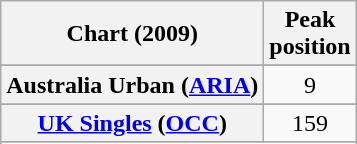<table class="wikitable sortable plainrowheaders" style="text-align:center">
<tr>
<th>Chart (2009)</th>
<th>Peak<br>position</th>
</tr>
<tr>
</tr>
<tr>
<th scope="row">Australia Urban (<a href='#'>ARIA</a>)</th>
<td>9</td>
</tr>
<tr>
</tr>
<tr>
<th scope="row"><a href='#'>UK Singles</a> (<a href='#'>OCC</a>)</th>
<td>159</td>
</tr>
<tr>
</tr>
<tr>
</tr>
</table>
